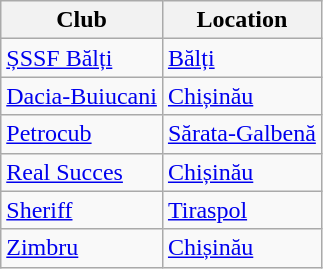<table class="wikitable sortable">
<tr>
<th>Club</th>
<th>Location</th>
</tr>
<tr>
<td><a href='#'>ȘSSF Bălți</a></td>
<td><a href='#'>Bălți</a></td>
</tr>
<tr>
<td><a href='#'>Dacia-Buiucani</a></td>
<td><a href='#'>Chișinău</a></td>
</tr>
<tr>
<td><a href='#'>Petrocub</a></td>
<td><a href='#'>Sărata-Galbenă</a></td>
</tr>
<tr>
<td><a href='#'>Real Succes</a></td>
<td><a href='#'>Chișinău</a></td>
</tr>
<tr>
<td><a href='#'>Sheriff</a></td>
<td><a href='#'>Tiraspol</a></td>
</tr>
<tr>
<td><a href='#'>Zimbru</a></td>
<td><a href='#'>Chișinău</a></td>
</tr>
</table>
